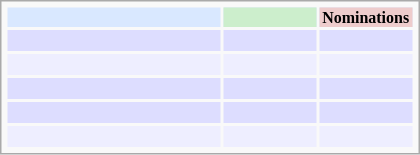<table class="infobox" style="width: 25em; text-align: left; font-size: 70%; vertical-align: middle">
<tr bgcolor=#D9E8FF style="text-align:center;">
<th style="vertical-align: middle;"></th>
<th style="background:#cceecc; font-size:8pt;" width="60px"></th>
<th style="background:#eecccc; font-size:8pt;" width="60px">Nominations</th>
</tr>
<tr bgcolor=#ddddff>
<td style="text-align:center;"><br></td>
<td></td>
<td></td>
</tr>
<tr bgcolor=#eeeeff>
<td style="text-align:center;"><br></td>
<td></td>
<td></td>
</tr>
<tr bgcolor=#ddddff>
<td style="text-align:center;"><br></td>
<td></td>
<td></td>
</tr>
<tr bgcolor=#ddddff>
<td style="text-align:center;"><br></td>
<td></td>
<td></td>
</tr>
<tr bgcolor=#eeeeff>
<td style="text-align:center;"><br></td>
<td></td>
<td></td>
</tr>
</table>
